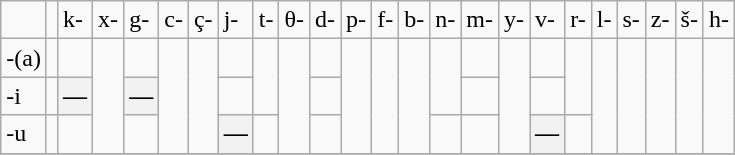<table class="wikitable">
<tr>
<td></td>
<td></td>
<td><span>k-</span></td>
<td><span>x-</span></td>
<td><span>g-</span></td>
<td><span>c-</span></td>
<td><span>ç-</span></td>
<td><span>j-</span></td>
<td><span>t-</span></td>
<td><span>θ-</span></td>
<td><span>d-</span></td>
<td><span>p-</span></td>
<td><span>f-</span></td>
<td><span>b-</span></td>
<td><span>n-</span></td>
<td><span>m-</span></td>
<td><span>y-</span></td>
<td><span>v-</span></td>
<td><span>r-</span></td>
<td><span>l-</span></td>
<td><span>s-</span></td>
<td><span>z-</span></td>
<td><span>š-</span></td>
<td><span>h-</span></td>
</tr>
<tr>
<td><span>-(a)</span></td>
<td></td>
<td></td>
<td rowspan=3></td>
<td></td>
<td rowspan=3></td>
<td rowspan=3></td>
<td></td>
<td rowspan=2></td>
<td rowspan=3></td>
<td></td>
<td rowspan=3></td>
<td rowspan=3></td>
<td rowspan=3></td>
<td rowspan=2></td>
<td></td>
<td rowspan=3></td>
<td></td>
<td rowspan=2></td>
<td rowspan=3></td>
<td rowspan=3></td>
<td rowspan=3></td>
<td rowspan=3></td>
<td rowspan=3></td>
</tr>
<tr>
<td><span>-i</span></td>
<td></td>
<th><span>—</span></th>
<th>—</th>
<td></td>
<td></td>
<td></td>
<td></td>
</tr>
<tr>
<td><span>-u</span></td>
<td></td>
<td></td>
<td></td>
<th>—</th>
<td></td>
<td></td>
<td></td>
<td></td>
<th>—</th>
<td></td>
</tr>
<tr>
</tr>
</table>
